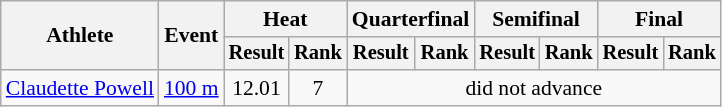<table class="wikitable" style="font-size:90%">
<tr>
<th rowspan="2">Athlete</th>
<th rowspan="2">Event</th>
<th colspan="2">Heat</th>
<th colspan="2">Quarterfinal</th>
<th colspan="2">Semifinal</th>
<th colspan="2">Final</th>
</tr>
<tr style="font-size:95%">
<th>Result</th>
<th>Rank</th>
<th>Result</th>
<th>Rank</th>
<th>Result</th>
<th>Rank</th>
<th>Result</th>
<th>Rank</th>
</tr>
<tr align=center>
<td align=left><a href='#'>Claudette Powell</a></td>
<td align=left><a href='#'>100 m</a></td>
<td>12.01</td>
<td>7</td>
<td colspan=6>did not advance</td>
</tr>
</table>
